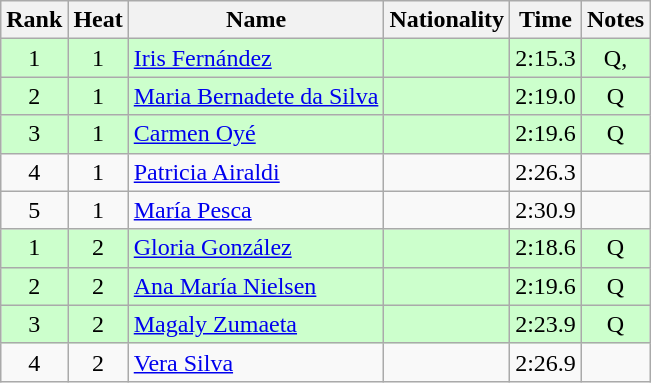<table class="wikitable sortable" style="text-align:center">
<tr>
<th>Rank</th>
<th>Heat</th>
<th>Name</th>
<th>Nationality</th>
<th>Time</th>
<th>Notes</th>
</tr>
<tr bgcolor=ccffcc>
<td>1</td>
<td>1</td>
<td align=left><a href='#'>Iris Fernández</a></td>
<td align=left></td>
<td>2:15.3</td>
<td>Q, </td>
</tr>
<tr bgcolor=ccffcc>
<td>2</td>
<td>1</td>
<td align=left><a href='#'>Maria Bernadete da Silva</a></td>
<td align=left></td>
<td>2:19.0</td>
<td>Q</td>
</tr>
<tr bgcolor=ccffcc>
<td>3</td>
<td>1</td>
<td align=left><a href='#'>Carmen Oyé</a></td>
<td align=left></td>
<td>2:19.6</td>
<td>Q</td>
</tr>
<tr>
<td>4</td>
<td>1</td>
<td align=left><a href='#'>Patricia Airaldi</a></td>
<td align=left></td>
<td>2:26.3</td>
<td></td>
</tr>
<tr>
<td>5</td>
<td>1</td>
<td align=left><a href='#'>María Pesca</a></td>
<td align=left></td>
<td>2:30.9</td>
<td></td>
</tr>
<tr bgcolor=ccffcc>
<td>1</td>
<td>2</td>
<td align=left><a href='#'>Gloria González</a></td>
<td align=left></td>
<td>2:18.6</td>
<td>Q</td>
</tr>
<tr bgcolor=ccffcc>
<td>2</td>
<td>2</td>
<td align=left><a href='#'>Ana María Nielsen</a></td>
<td align=left></td>
<td>2:19.6</td>
<td>Q</td>
</tr>
<tr bgcolor=ccffcc>
<td>3</td>
<td>2</td>
<td align=left><a href='#'>Magaly Zumaeta</a></td>
<td align=left></td>
<td>2:23.9</td>
<td>Q</td>
</tr>
<tr>
<td>4</td>
<td>2</td>
<td align=left><a href='#'>Vera Silva</a></td>
<td align=left></td>
<td>2:26.9</td>
<td></td>
</tr>
</table>
